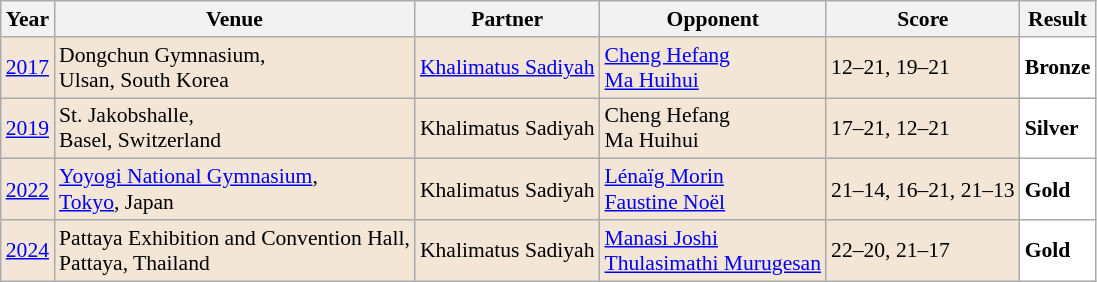<table class="sortable wikitable" style="font-size: 90%;">
<tr>
<th>Year</th>
<th>Venue</th>
<th>Partner</th>
<th>Opponent</th>
<th>Score</th>
<th>Result</th>
</tr>
<tr style="background:#F3E6D7">
<td align="center"><a href='#'>2017</a></td>
<td align="left">Dongchun Gymnasium,<br>Ulsan, South Korea</td>
<td align="left"> <a href='#'>Khalimatus Sadiyah</a></td>
<td align="left"> <a href='#'>Cheng Hefang</a>  <br>  <a href='#'>Ma Huihui</a></td>
<td align="left">12–21, 19–21</td>
<td style="text-align:left; background:white"> <strong>Bronze</strong></td>
</tr>
<tr style="background:#F3E6D7">
<td align="center"><a href='#'>2019</a></td>
<td align="left">St. Jakobshalle,<br>Basel, Switzerland</td>
<td align="left"> Khalimatus Sadiyah</td>
<td align="left"> Cheng Hefang  <br>  Ma Huihui</td>
<td align="left">17–21, 12–21</td>
<td style="text-align:left; background:white"> <strong>Silver</strong></td>
</tr>
<tr style="background:#F3E6D7">
<td align="center"><a href='#'>2022</a></td>
<td align="left"><a href='#'>Yoyogi National Gymnasium</a>,<br><a href='#'>Tokyo</a>, Japan</td>
<td align="left"> Khalimatus Sadiyah</td>
<td align="left"> <a href='#'>Lénaïg Morin</a><br> <a href='#'>Faustine Noël</a></td>
<td align="left">21–14, 16–21, 21–13</td>
<td style="text-align:left; background:white"> <strong>Gold</strong></td>
</tr>
<tr style="background:#F3E6D7">
<td align="center"><a href='#'>2024</a></td>
<td align="left">Pattaya Exhibition and Convention Hall,<br>Pattaya, Thailand</td>
<td align="left"> Khalimatus Sadiyah</td>
<td align="left"> <a href='#'>Manasi Joshi</a><br>  <a href='#'>Thulasimathi Murugesan</a></td>
<td align="left">22–20, 21–17</td>
<td style="text-align:left; background:white"> <strong>Gold</strong></td>
</tr>
</table>
